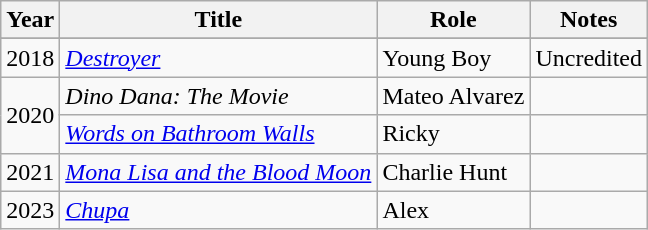<table class="wikitable">
<tr>
<th>Year</th>
<th>Title</th>
<th>Role</th>
<th>Notes</th>
</tr>
<tr>
</tr>
<tr>
<td>2018</td>
<td><em><a href='#'>Destroyer</a></em></td>
<td>Young Boy</td>
<td>Uncredited</td>
</tr>
<tr>
<td rowspan="2">2020</td>
<td><em>Dino Dana: The Movie</em></td>
<td>Mateo Alvarez</td>
<td></td>
</tr>
<tr>
<td><em><a href='#'>Words on Bathroom Walls</a></em></td>
<td>Ricky</td>
<td></td>
</tr>
<tr>
<td>2021</td>
<td><em><a href='#'>Mona Lisa and the Blood Moon</a></em></td>
<td>Charlie Hunt</td>
<td></td>
</tr>
<tr>
<td>2023</td>
<td><em><a href='#'>Chupa</a></em></td>
<td>Alex</td>
<td></td>
</tr>
</table>
